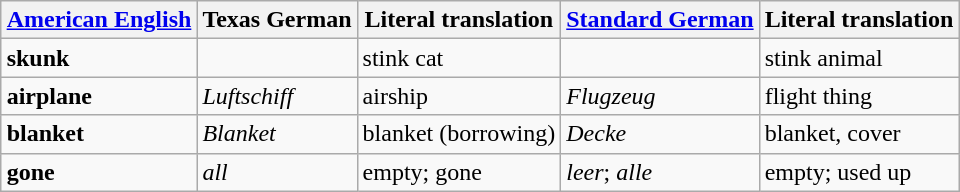<table class="wikitable" style="margin: 1em auto 1em auto;">
<tr>
<th><a href='#'>American English</a></th>
<th>Texas German</th>
<th>Literal translation</th>
<th><a href='#'>Standard German</a></th>
<th>Literal translation</th>
</tr>
<tr>
<td><strong>skunk</strong></td>
<td></td>
<td>stink cat</td>
<td></td>
<td>stink animal</td>
</tr>
<tr>
<td><strong>airplane</strong></td>
<td><em>Luftschiff</em></td>
<td>airship</td>
<td><em>Flugzeug</em></td>
<td>flight thing</td>
</tr>
<tr>
<td><strong>blanket</strong></td>
<td><em>Blanket</em></td>
<td>blanket (borrowing)</td>
<td><em>Decke</em></td>
<td>blanket, cover</td>
</tr>
<tr>
<td><strong>gone</strong></td>
<td><em>all</em></td>
<td>empty; gone</td>
<td><em>leer</em>; <em>alle</em></td>
<td>empty; used up</td>
</tr>
</table>
